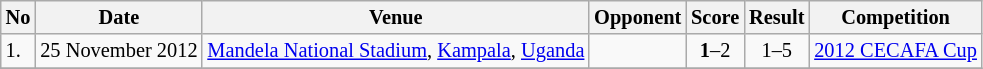<table class="wikitable" style="font-size:85%;">
<tr>
<th>No</th>
<th>Date</th>
<th>Venue</th>
<th>Opponent</th>
<th>Score</th>
<th>Result</th>
<th>Competition</th>
</tr>
<tr>
<td>1.</td>
<td>25 November 2012</td>
<td><a href='#'>Mandela National Stadium</a>, <a href='#'>Kampala</a>, <a href='#'>Uganda</a></td>
<td></td>
<td align=center><strong>1</strong>–2</td>
<td align=center>1–5</td>
<td><a href='#'>2012 CECAFA Cup</a></td>
</tr>
<tr>
</tr>
</table>
